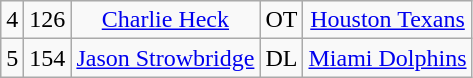<table class="wikitable" style="text-align:center">
<tr>
<td>4</td>
<td>126</td>
<td><a href='#'>Charlie Heck</a></td>
<td>OT</td>
<td><a href='#'>Houston Texans</a></td>
</tr>
<tr>
<td>5</td>
<td>154</td>
<td><a href='#'>Jason Strowbridge</a></td>
<td>DL</td>
<td><a href='#'>Miami Dolphins</a></td>
</tr>
</table>
